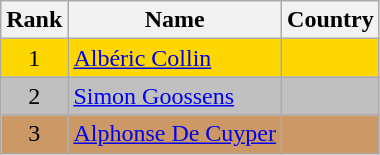<table class="wikitable sortable" style="text-align:center">
<tr>
<th>Rank</th>
<th>Name</th>
<th>Country</th>
</tr>
<tr bgcolor=gold>
<td>1</td>
<td align="left"><a href='#'>Albéric Collin</a></td>
<td align="left"></td>
</tr>
<tr bgcolor=silver>
<td>2</td>
<td align="left"><a href='#'>Simon Goossens</a></td>
<td align="left"></td>
</tr>
<tr bgcolor=#CC9966>
<td>3</td>
<td align="left"><a href='#'>Alphonse De Cuyper</a></td>
<td align="left"></td>
</tr>
</table>
